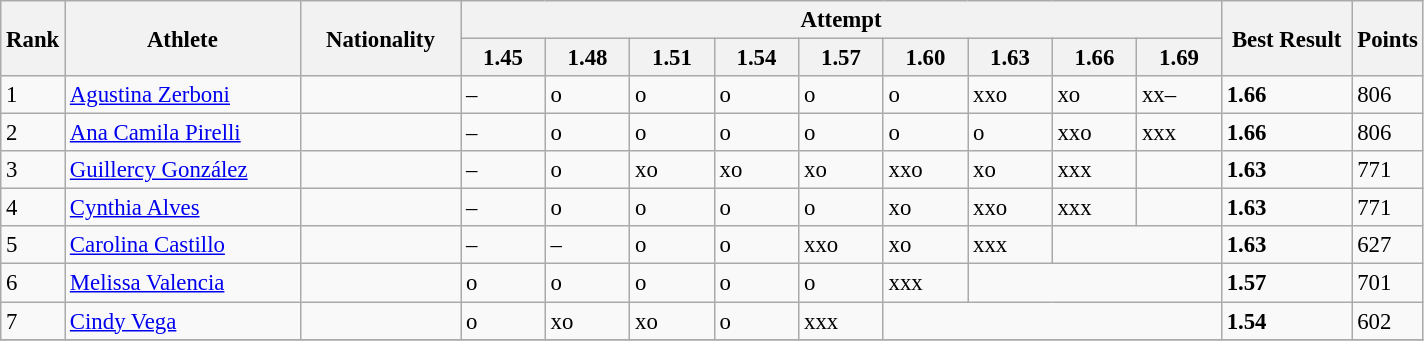<table class="wikitable" style="font-size:95%" style="width:35em;" style="text-align:center">
<tr>
<th rowspan=2>Rank</th>
<th rowspan=2 width=150>Athlete</th>
<th rowspan=2 width=100>Nationality</th>
<th colspan=9 width=500>Attempt</th>
<th rowspan=2 width=80>Best Result</th>
<th rowspan=2>Points</th>
</tr>
<tr>
<th>1.45</th>
<th>1.48</th>
<th>1.51</th>
<th>1.54</th>
<th>1.57</th>
<th>1.60</th>
<th>1.63</th>
<th>1.66</th>
<th>1.69</th>
</tr>
<tr>
<td>1</td>
<td align=left><a href='#'>Agustina Zerboni</a></td>
<td align=left></td>
<td>–</td>
<td>o</td>
<td>o</td>
<td>o</td>
<td>o</td>
<td>o</td>
<td>xxo</td>
<td>xo</td>
<td>xx–</td>
<td><strong>1.66</strong></td>
<td>806</td>
</tr>
<tr>
<td>2</td>
<td align=left><a href='#'>Ana Camila Pirelli</a></td>
<td align=left></td>
<td>–</td>
<td>o</td>
<td>o</td>
<td>o</td>
<td>o</td>
<td>o</td>
<td>o</td>
<td>xxo</td>
<td>xxx</td>
<td><strong>1.66</strong></td>
<td>806</td>
</tr>
<tr>
<td>3</td>
<td align=left><a href='#'>Guillercy González</a></td>
<td align=left></td>
<td>–</td>
<td>o</td>
<td>xo</td>
<td>xo</td>
<td>xo</td>
<td>xxo</td>
<td>xo</td>
<td>xxx</td>
<td></td>
<td><strong>1.63</strong></td>
<td>771</td>
</tr>
<tr>
<td>4</td>
<td align=left><a href='#'>Cynthia Alves</a></td>
<td align=left></td>
<td>–</td>
<td>o</td>
<td>o</td>
<td>o</td>
<td>o</td>
<td>xo</td>
<td>xxo</td>
<td>xxx</td>
<td></td>
<td><strong>1.63</strong></td>
<td>771</td>
</tr>
<tr>
<td>5</td>
<td align=left><a href='#'>Carolina Castillo</a></td>
<td align=left></td>
<td>–</td>
<td>–</td>
<td>o</td>
<td>o</td>
<td>xxo</td>
<td>xo</td>
<td>xxx</td>
<td colspan=2></td>
<td><strong>1.63</strong></td>
<td>627</td>
</tr>
<tr>
<td>6</td>
<td align=left><a href='#'>Melissa Valencia</a></td>
<td align=left></td>
<td>o</td>
<td>o</td>
<td>o</td>
<td>o</td>
<td>o</td>
<td>xxx</td>
<td colspan=3></td>
<td><strong>1.57</strong></td>
<td>701</td>
</tr>
<tr>
<td>7</td>
<td align=left><a href='#'>Cindy Vega</a></td>
<td align=left></td>
<td>o</td>
<td>xo</td>
<td>xo</td>
<td>o</td>
<td>xxx</td>
<td colspan=4></td>
<td><strong>1.54</strong></td>
<td>602</td>
</tr>
<tr>
</tr>
</table>
